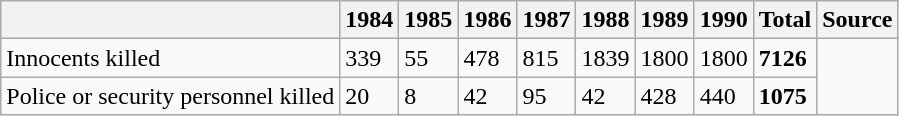<table class="wikitable">
<tr>
<th></th>
<th>1984</th>
<th>1985</th>
<th>1986</th>
<th>1987</th>
<th>1988</th>
<th>1989</th>
<th>1990</th>
<th>Total</th>
<th>Source</th>
</tr>
<tr>
<td>Innocents killed</td>
<td>339</td>
<td>55</td>
<td>478</td>
<td>815</td>
<td>1839</td>
<td>1800</td>
<td>1800</td>
<td><strong>7126</strong></td>
<td rowspan="2"></td>
</tr>
<tr>
<td>Police or security personnel killed</td>
<td>20</td>
<td>8</td>
<td>42</td>
<td>95</td>
<td>42</td>
<td>428</td>
<td>440</td>
<td><strong>1075</strong></td>
</tr>
</table>
